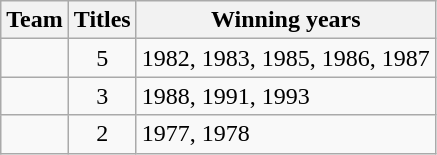<table class="wikitable sortable" style="text-align:center ">
<tr>
<th>Team</th>
<th>Titles</th>
<th>Winning years</th>
</tr>
<tr>
<td style=><em></em></td>
<td>5</td>
<td align=left>1982, 1983, 1985, 1986, 1987</td>
</tr>
<tr>
<td style=><em></em></td>
<td>3</td>
<td align=left>1988, 1991, 1993</td>
</tr>
<tr>
<td style=><em></em></td>
<td>2</td>
<td align=left>1977, 1978</td>
</tr>
</table>
